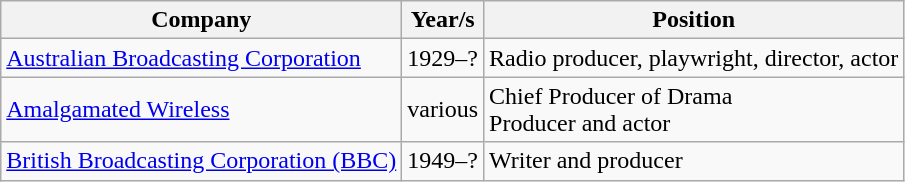<table class="wikitable">
<tr>
<th>Company</th>
<th>Year/s</th>
<th>Position</th>
</tr>
<tr>
<td><a href='#'>Australian Broadcasting Corporation</a></td>
<td>1929–?</td>
<td>Radio producer, playwright, director, actor</td>
</tr>
<tr>
<td><a href='#'>Amalgamated Wireless</a></td>
<td>various</td>
<td>Chief Producer of Drama<br>Producer and actor</td>
</tr>
<tr>
<td><a href='#'>British Broadcasting Corporation (BBC)</a></td>
<td>1949–?</td>
<td>Writer and producer</td>
</tr>
</table>
